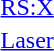<table>
<tr>
<td><a href='#'>RS:X</a></td>
<td></td>
<td></td>
<td></td>
</tr>
<tr>
<td><a href='#'>Laser</a></td>
<td></td>
<td></td>
<td></td>
</tr>
</table>
